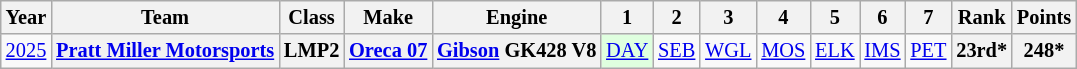<table class="wikitable" style="text-align:center; font-size:85%">
<tr>
<th>Year</th>
<th>Team</th>
<th>Class</th>
<th>Make</th>
<th>Engine</th>
<th>1</th>
<th>2</th>
<th>3</th>
<th>4</th>
<th>5</th>
<th>6</th>
<th>7</th>
<th>Rank</th>
<th>Points</th>
</tr>
<tr>
<td><a href='#'>2025</a></td>
<th><a href='#'>Pratt Miller Motorsports</a></th>
<th>LMP2</th>
<th><a href='#'>Oreca 07</a></th>
<th><a href='#'>Gibson</a> GK428 V8</th>
<td style="background:#DFFFDF;"><a href='#'>DAY</a><br></td>
<td><a href='#'>SEB</a></td>
<td><a href='#'>WGL</a></td>
<td><a href='#'>MOS</a></td>
<td><a href='#'>ELK</a></td>
<td><a href='#'>IMS</a></td>
<td><a href='#'>PET</a></td>
<th>23rd*</th>
<th>248*</th>
</tr>
</table>
